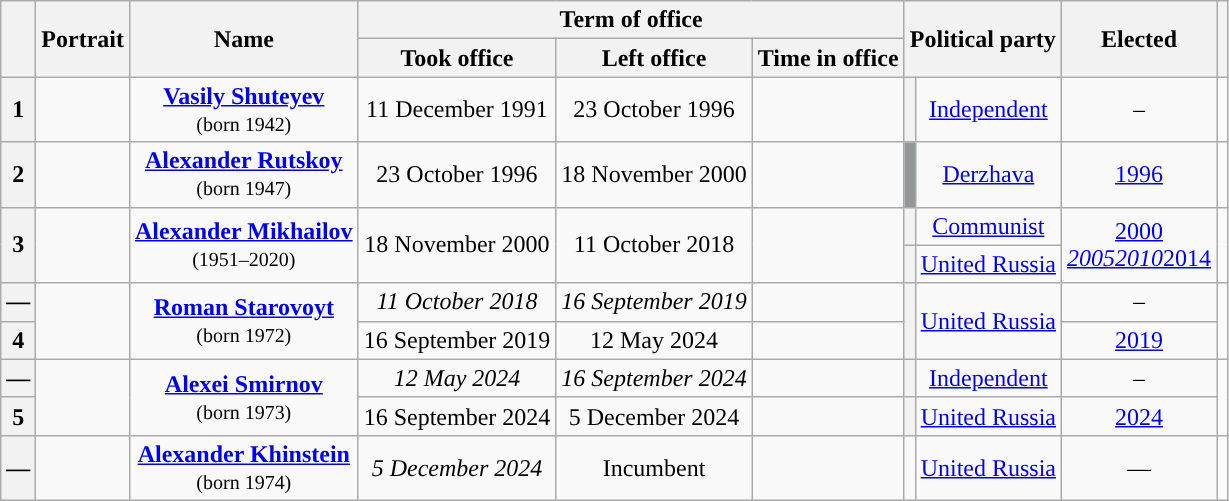<table class="wikitable" style="text-align:center">
<tr>
<th rowspan=2></th>
<th rowspan=2>Portrait</th>
<th rowspan=2>Name<br></th>
<th colspan=3>Term of office</th>
<th colspan=2 rowspan=2>Political party</th>
<th rowspan=2>Elected</th>
<th rowspan=2></th>
</tr>
<tr>
<th>Took office</th>
<th>Left office</th>
<th>Time in office</th>
</tr>
<tr>
<th>1</th>
<td></td>
<td><strong><a href='#'>Vasily Shuteyev</a></strong><br><small>(born 1942)</small></td>
<td>11 December 1991</td>
<td>23 October 1996</td>
<td></td>
<th style="background: "></th>
<td><a href='#'>Independent</a></td>
<td>–</td>
<td></td>
</tr>
<tr>
<th>2</th>
<td></td>
<td><strong><a href='#'>Alexander Rutskoy</a></strong><br><small>(born 1947)</small></td>
<td>23 October 1996</td>
<td>18 November 2000</td>
<td></td>
<th style="background:#959698;"></th>
<td><a href='#'>Derzhava</a></td>
<td><a href='#'>1996</a></td>
<td></td>
</tr>
<tr>
<th rowspan=2>3</th>
<td rowspan=2></td>
<td rowspan=2><strong><a href='#'>Alexander Mikhailov</a></strong><br><small>(1951–2020)</small></td>
<td rowspan=2>18 November 2000</td>
<td rowspan=2>11 October 2018</td>
<td rowspan=2></td>
<th style="background: "></th>
<td><a href='#'>Communist</a></td>
<td rowspan=2><a href='#'>2000</a><br><em><a href='#'>2005</a></em><em><a href='#'>2010</a></em><a href='#'>2014</a></td>
<td rowspan=2></td>
</tr>
<tr>
<th style="background: "></th>
<td><a href='#'>United Russia</a></td>
</tr>
<tr>
<th>—</th>
<td rowspan=2></td>
<td rowspan=2><strong><a href='#'>Roman Starovoyt</a></strong><br><small>(born 1972)</small></td>
<td><em>11 October 2018</em></td>
<td><em>16 September 2019</em></td>
<td><em></em></td>
<th rowspan=2 style="background: "></th>
<td rowspan=2><a href='#'>United Russia</a></td>
<td>–</td>
<td rowspan=2></td>
</tr>
<tr>
<th>4</th>
<td>16 September 2019</td>
<td>12 May 2024</td>
<td></td>
<td><a href='#'>2019</a></td>
</tr>
<tr>
<th>—</th>
<td rowspan=2></td>
<td rowspan=2><strong><a href='#'>Alexei Smirnov</a></strong><br><small>(born 1973)</small></td>
<td><em>12 May 2024</em></td>
<td><em>16 September 2024</em></td>
<td><em></em></td>
<th style="background: "></th>
<td><a href='#'>Independent</a></td>
<td>–</td>
<td rowspan=2></td>
</tr>
<tr>
<th>5</th>
<td>16 September 2024</td>
<td>5 December 2024</td>
<td></td>
<th style="background: "></th>
<td><a href='#'>United Russia</a></td>
<td><a href='#'>2024</a></td>
</tr>
<tr>
<th>—</th>
<td></td>
<td><strong><a href='#'>Alexander Khinstein</a></strong><br><small>(born 1974)</small></td>
<td><em>5 December 2024</em></td>
<td>Incumbent</td>
<td><em></em></td>
<td style="background: "></td>
<td><a href='#'>United Russia</a></td>
<td>—</td>
<td></td>
</tr>
</table>
